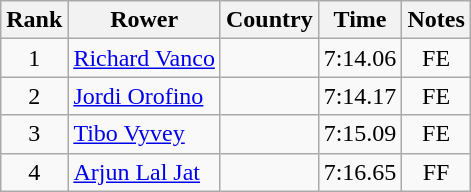<table class="wikitable" style="text-align:center">
<tr>
<th>Rank</th>
<th>Rower</th>
<th>Country</th>
<th>Time</th>
<th>Notes</th>
</tr>
<tr>
<td>1</td>
<td align="left"><a href='#'>Richard Vanco</a></td>
<td align="left"></td>
<td>7:14.06</td>
<td>FE</td>
</tr>
<tr>
<td>2</td>
<td align="left"><a href='#'>Jordi Orofino</a></td>
<td align="left"></td>
<td>7:14.17</td>
<td>FE</td>
</tr>
<tr>
<td>3</td>
<td align="left"><a href='#'>Tibo Vyvey</a></td>
<td align="left"></td>
<td>7:15.09</td>
<td>FE</td>
</tr>
<tr>
<td>4</td>
<td align="left"><a href='#'>Arjun Lal Jat</a></td>
<td align="left"></td>
<td>7:16.65</td>
<td>FF</td>
</tr>
</table>
